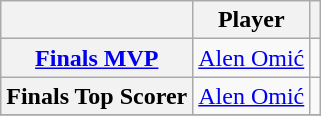<table class="wikitable" style="text-align: center;">
<tr>
<th></th>
<th>Player</th>
<th></th>
</tr>
<tr>
<th><a href='#'>Finals MVP</a></th>
<td align="left"> <a href='#'>Alen Omić</a></td>
<td></td>
</tr>
<tr>
<th>Finals Top Scorer</th>
<td align="left"> <a href='#'>Alen Omić</a></td>
<td></td>
</tr>
<tr>
</tr>
</table>
